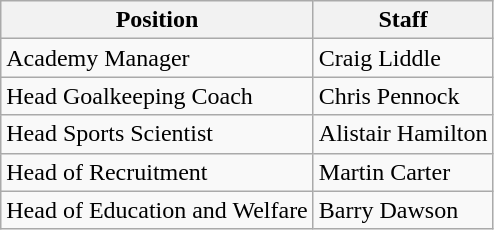<table class="wikitable">
<tr>
<th>Position</th>
<th>Staff</th>
</tr>
<tr>
<td>Academy Manager</td>
<td>Craig Liddle</td>
</tr>
<tr>
<td>Head Goalkeeping Coach</td>
<td>Chris Pennock</td>
</tr>
<tr>
<td>Head Sports Scientist</td>
<td>Alistair Hamilton</td>
</tr>
<tr>
<td>Head of Recruitment</td>
<td>Martin Carter</td>
</tr>
<tr>
<td>Head of Education and Welfare</td>
<td>Barry Dawson</td>
</tr>
</table>
